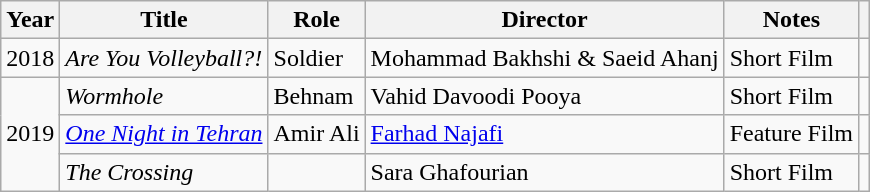<table class="wikitable sortable">
<tr>
<th>Year</th>
<th>Title</th>
<th>Role</th>
<th>Director</th>
<th>Notes</th>
<th></th>
</tr>
<tr>
<td>2018</td>
<td><em>Are You Volleyball?!</em></td>
<td>Soldier</td>
<td>Mohammad Bakhshi & Saeid Ahanj</td>
<td>Short Film</td>
<td></td>
</tr>
<tr>
<td rowspan="3">2019</td>
<td><em>Wormhole</em></td>
<td>Behnam</td>
<td>Vahid Davoodi Pooya</td>
<td>Short Film</td>
<td></td>
</tr>
<tr>
<td><em><a href='#'>One Night in Tehran</a></em></td>
<td>Amir Ali</td>
<td><a href='#'>Farhad Najafi</a></td>
<td>Feature Film</td>
<td></td>
</tr>
<tr>
<td><em>The Crossing</em></td>
<td></td>
<td>Sara Ghafourian</td>
<td>Short Film</td>
<td></td>
</tr>
</table>
